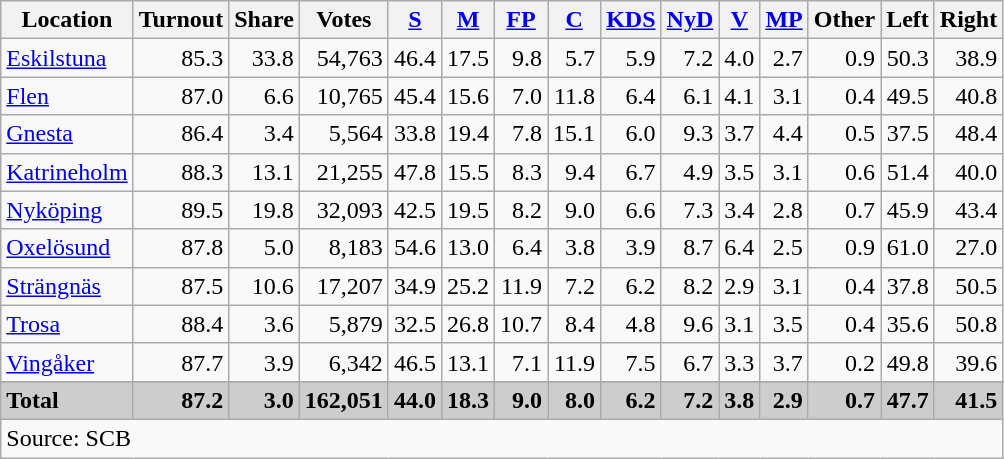<table class="wikitable sortable" style=text-align:right>
<tr>
<th>Location</th>
<th>Turnout</th>
<th>Share</th>
<th>Votes</th>
<th><a href='#'>S</a></th>
<th><a href='#'>M</a></th>
<th><a href='#'>FP</a></th>
<th><a href='#'>C</a></th>
<th><a href='#'>KDS</a></th>
<th><a href='#'>NyD</a></th>
<th><a href='#'>V</a></th>
<th><a href='#'>MP</a></th>
<th>Other</th>
<th>Left</th>
<th>Right</th>
</tr>
<tr>
<td align=left><a href='#'>Eskilstuna</a></td>
<td>85.3</td>
<td>33.8</td>
<td>54,763</td>
<td>46.4</td>
<td>17.5</td>
<td>9.8</td>
<td>5.7</td>
<td>5.9</td>
<td>7.2</td>
<td>4.0</td>
<td>2.7</td>
<td>0.9</td>
<td>50.3</td>
<td>38.9</td>
</tr>
<tr>
<td align=left><a href='#'>Flen</a></td>
<td>87.0</td>
<td>6.6</td>
<td>10,765</td>
<td>45.4</td>
<td>15.6</td>
<td>7.0</td>
<td>11.8</td>
<td>6.4</td>
<td>6.1</td>
<td>4.1</td>
<td>3.1</td>
<td>0.4</td>
<td>49.5</td>
<td>40.8</td>
</tr>
<tr>
<td align=left><a href='#'>Gnesta</a></td>
<td>86.4</td>
<td>3.4</td>
<td>5,564</td>
<td>33.8</td>
<td>19.4</td>
<td>7.8</td>
<td>15.1</td>
<td>6.0</td>
<td>9.3</td>
<td>3.7</td>
<td>4.4</td>
<td>0.5</td>
<td>37.5</td>
<td>48.4</td>
</tr>
<tr>
<td align=left><a href='#'>Katrineholm</a></td>
<td>88.3</td>
<td>13.1</td>
<td>21,255</td>
<td>47.8</td>
<td>15.5</td>
<td>8.3</td>
<td>9.4</td>
<td>6.7</td>
<td>4.9</td>
<td>3.5</td>
<td>3.1</td>
<td>0.6</td>
<td>51.4</td>
<td>40.0</td>
</tr>
<tr>
<td align=left><a href='#'>Nyköping</a></td>
<td>89.5</td>
<td>19.8</td>
<td>32,093</td>
<td>42.5</td>
<td>19.5</td>
<td>8.2</td>
<td>9.0</td>
<td>6.6</td>
<td>7.3</td>
<td>3.4</td>
<td>2.8</td>
<td>0.7</td>
<td>45.9</td>
<td>43.4</td>
</tr>
<tr>
<td align=left><a href='#'>Oxelösund</a></td>
<td>87.8</td>
<td>5.0</td>
<td>8,183</td>
<td>54.6</td>
<td>13.0</td>
<td>6.4</td>
<td>3.8</td>
<td>3.9</td>
<td>8.7</td>
<td>6.4</td>
<td>2.5</td>
<td>0.9</td>
<td>61.0</td>
<td>27.0</td>
</tr>
<tr>
<td align=left><a href='#'>Strängnäs</a></td>
<td>87.5</td>
<td>10.6</td>
<td>17,207</td>
<td>34.9</td>
<td>25.2</td>
<td>11.9</td>
<td>7.2</td>
<td>6.2</td>
<td>8.2</td>
<td>2.9</td>
<td>3.1</td>
<td>0.4</td>
<td>37.8</td>
<td>50.5</td>
</tr>
<tr>
<td align=left><a href='#'>Trosa</a></td>
<td>88.4</td>
<td>3.6</td>
<td>5,879</td>
<td>32.5</td>
<td>26.8</td>
<td>10.7</td>
<td>8.4</td>
<td>4.8</td>
<td>9.6</td>
<td>3.1</td>
<td>3.5</td>
<td>0.4</td>
<td>35.6</td>
<td>50.8</td>
</tr>
<tr>
<td align=left><a href='#'>Vingåker</a></td>
<td>87.7</td>
<td>3.9</td>
<td>6,342</td>
<td>46.5</td>
<td>13.1</td>
<td>7.1</td>
<td>11.9</td>
<td>7.5</td>
<td>6.7</td>
<td>3.3</td>
<td>3.7</td>
<td>0.2</td>
<td>49.8</td>
<td>39.6</td>
</tr>
<tr>
</tr>
<tr style="background:#CDCDCD;">
<td align=left><strong>Total</strong></td>
<td><strong>87.2</strong></td>
<td><strong>3.0</strong></td>
<td><strong>162,051</strong></td>
<td><strong>44.0</strong></td>
<td><strong>18.3</strong></td>
<td><strong>9.0</strong></td>
<td><strong>8.0</strong></td>
<td><strong>6.2</strong></td>
<td><strong>7.2</strong></td>
<td><strong>3.8</strong></td>
<td><strong>2.9</strong></td>
<td><strong>0.7</strong></td>
<td><strong>47.7</strong></td>
<td><strong>41.5</strong></td>
</tr>
<tr>
<td align=left colspan=15>Source: SCB </td>
</tr>
</table>
